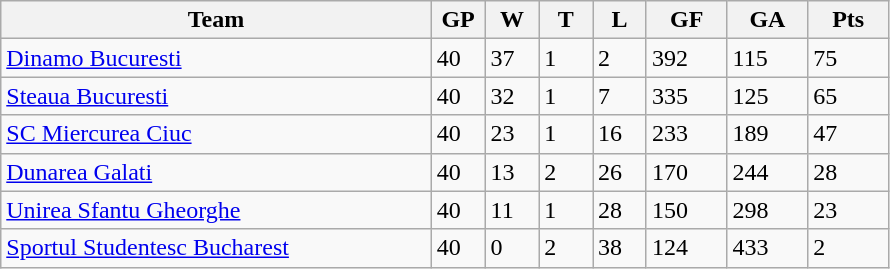<table class="wikitable">
<tr>
<th width="40%">Team</th>
<th width="5%">GP</th>
<th width="5%">W</th>
<th width="5%">T</th>
<th width="5%">L</th>
<th width="7.5%">GF</th>
<th width="7.5%">GA</th>
<th width="7.5%">Pts</th>
</tr>
<tr>
<td><a href='#'>Dinamo Bucuresti</a></td>
<td>40</td>
<td>37</td>
<td>1</td>
<td>2</td>
<td>392</td>
<td>115</td>
<td>75</td>
</tr>
<tr>
<td><a href='#'>Steaua Bucuresti</a></td>
<td>40</td>
<td>32</td>
<td>1</td>
<td>7</td>
<td>335</td>
<td>125</td>
<td>65</td>
</tr>
<tr>
<td><a href='#'>SC Miercurea Ciuc</a></td>
<td>40</td>
<td>23</td>
<td>1</td>
<td>16</td>
<td>233</td>
<td>189</td>
<td>47</td>
</tr>
<tr>
<td><a href='#'>Dunarea Galati</a></td>
<td>40</td>
<td>13</td>
<td>2</td>
<td>26</td>
<td>170</td>
<td>244</td>
<td>28</td>
</tr>
<tr>
<td><a href='#'>Unirea Sfantu Gheorghe</a></td>
<td>40</td>
<td>11</td>
<td>1</td>
<td>28</td>
<td>150</td>
<td>298</td>
<td>23</td>
</tr>
<tr>
<td><a href='#'>Sportul Studentesc Bucharest</a></td>
<td>40</td>
<td>0</td>
<td>2</td>
<td>38</td>
<td>124</td>
<td>433</td>
<td>2</td>
</tr>
</table>
